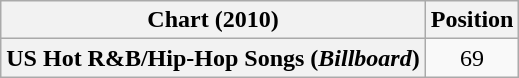<table class="wikitable plainrowheaders" style="text-align:center">
<tr>
<th>Chart (2010)</th>
<th>Position</th>
</tr>
<tr>
<th scope="row">US Hot R&B/Hip-Hop Songs (<em>Billboard</em>)</th>
<td>69</td>
</tr>
</table>
